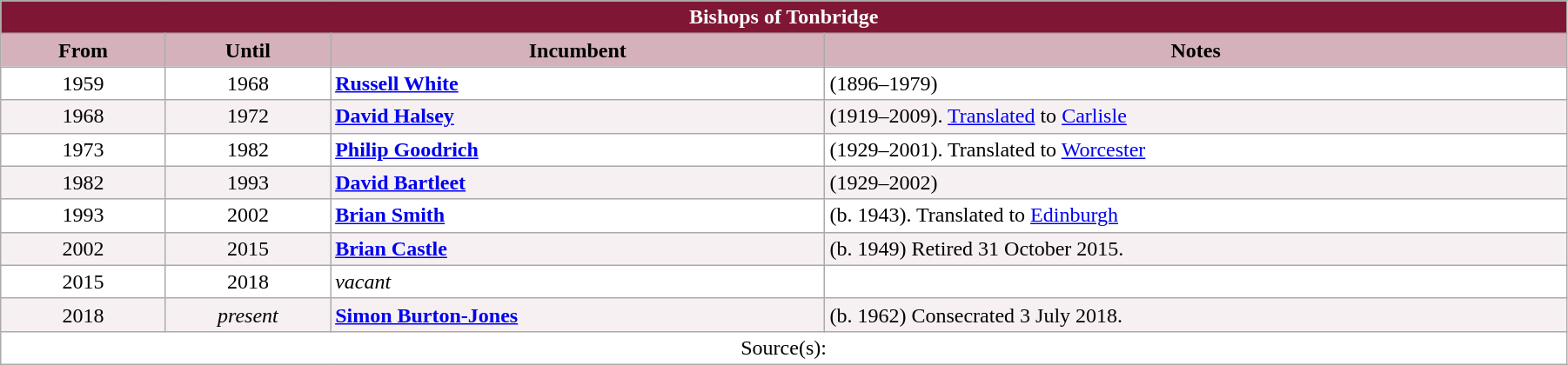<table class="wikitable" style="width:95%;" border="1" cellpadding="2">
<tr>
<th colspan="4" style="background-color: #7F1734; color: white;">Bishops of Tonbridge</th>
</tr>
<tr valign=top>
<th style="background-color:#D4B1BB" width="10%">From</th>
<th style="background-color:#D4B1BB" width="10%">Until</th>
<th style="background-color:#D4B1BB" width="30%">Incumbent</th>
<th style="background-color:#D4B1BB" width="45%">Notes</th>
</tr>
<tr valign=top bgcolor="white">
<td align="center">1959</td>
<td align="center">1968</td>
<td><strong><a href='#'>Russell White</a></strong></td>
<td>(1896–1979)</td>
</tr>
<tr valign=top bgcolor="#F7F0F2">
<td align="center">1968</td>
<td align="center">1972</td>
<td><strong><a href='#'>David Halsey</a></strong></td>
<td>(1919–2009). <a href='#'>Translated</a> to <a href='#'>Carlisle</a></td>
</tr>
<tr valign=top bgcolor="white">
<td align="center">1973</td>
<td align="center">1982</td>
<td><strong><a href='#'>Philip Goodrich</a></strong></td>
<td>(1929–2001). Translated to <a href='#'>Worcester</a></td>
</tr>
<tr valign=top bgcolor="#F7F0F2">
<td align="center">1982</td>
<td align="center">1993</td>
<td><strong><a href='#'>David Bartleet</a></strong></td>
<td>(1929–2002)</td>
</tr>
<tr valign=top bgcolor="white">
<td align="center">1993</td>
<td align="center">2002</td>
<td><strong><a href='#'>Brian Smith</a></strong></td>
<td>(b. 1943). Translated to <a href='#'>Edinburgh</a></td>
</tr>
<tr valign=top bgcolor="#F7F0F2">
<td align="center">2002</td>
<td align="center">2015</td>
<td><strong><a href='#'>Brian Castle</a></strong></td>
<td>(b. 1949) Retired 31 October 2015.</td>
</tr>
<tr valign=top bgcolor="white">
<td align="center">2015</td>
<td align="center">2018</td>
<td><em>vacant</em></td>
<td></td>
</tr>
<tr valign=top bgcolor="#F7F0F2">
<td align="center">2018</td>
<td align="center"><em>present</em></td>
<td><strong><a href='#'>Simon Burton-Jones</a></strong></td>
<td>(b. 1962) Consecrated 3 July 2018.</td>
</tr>
<tr valign=top bgcolor="white">
<td align="center" colspan="4">Source(s):</td>
</tr>
</table>
